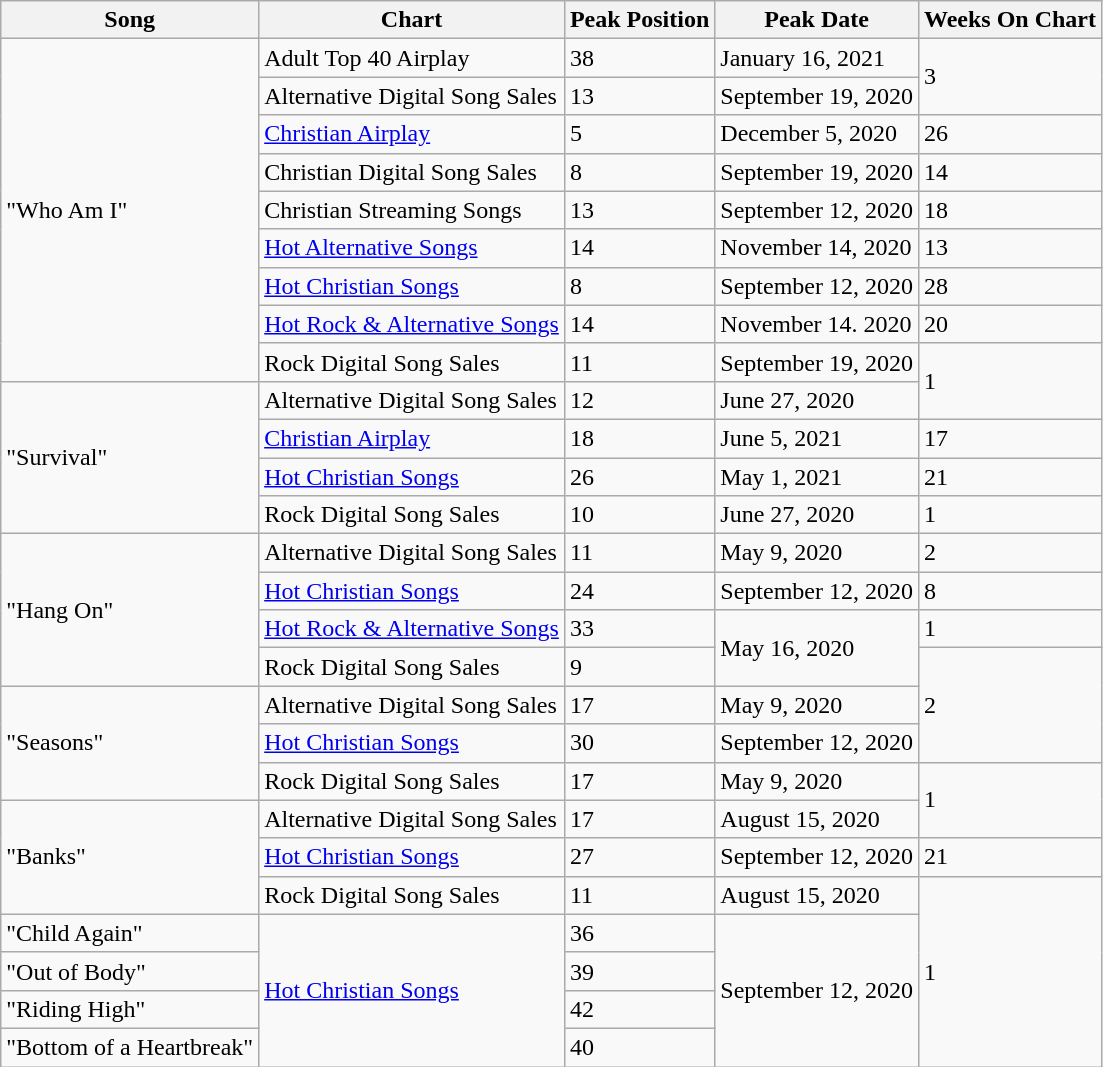<table class="wikitable">
<tr>
<th>Song</th>
<th>Chart</th>
<th>Peak Position</th>
<th>Peak Date</th>
<th>Weeks On Chart</th>
</tr>
<tr>
<td rowspan="9">"Who Am I"</td>
<td>Adult Top 40 Airplay</td>
<td>38</td>
<td>January 16, 2021</td>
<td rowspan="2">3</td>
</tr>
<tr>
<td>Alternative Digital Song Sales</td>
<td>13</td>
<td>September 19, 2020</td>
</tr>
<tr>
<td><a href='#'>Christian Airplay</a></td>
<td>5</td>
<td>December 5, 2020</td>
<td>26</td>
</tr>
<tr>
<td>Christian Digital Song Sales</td>
<td>8</td>
<td>September 19, 2020</td>
<td>14</td>
</tr>
<tr>
<td>Christian Streaming Songs</td>
<td>13</td>
<td>September 12, 2020</td>
<td>18</td>
</tr>
<tr>
<td><a href='#'>Hot Alternative Songs</a></td>
<td>14</td>
<td>November 14, 2020</td>
<td>13</td>
</tr>
<tr>
<td><a href='#'>Hot Christian Songs</a></td>
<td>8</td>
<td>September 12, 2020</td>
<td>28</td>
</tr>
<tr>
<td><a href='#'>Hot Rock & Alternative Songs</a></td>
<td>14</td>
<td>November 14. 2020</td>
<td>20</td>
</tr>
<tr>
<td>Rock Digital Song Sales</td>
<td>11</td>
<td>September 19, 2020</td>
<td rowspan="2">1</td>
</tr>
<tr>
<td rowspan="4">"Survival"</td>
<td>Alternative Digital Song Sales</td>
<td>12</td>
<td>June 27, 2020</td>
</tr>
<tr>
<td><a href='#'>Christian Airplay</a></td>
<td>18</td>
<td>June 5, 2021</td>
<td>17</td>
</tr>
<tr>
<td><a href='#'>Hot Christian Songs</a></td>
<td>26</td>
<td>May 1, 2021</td>
<td>21</td>
</tr>
<tr>
<td>Rock Digital Song Sales</td>
<td>10</td>
<td>June 27, 2020</td>
<td>1</td>
</tr>
<tr>
<td rowspan="4">"Hang On"</td>
<td>Alternative Digital Song Sales</td>
<td>11</td>
<td>May 9, 2020</td>
<td>2</td>
</tr>
<tr>
<td><a href='#'>Hot Christian Songs</a></td>
<td>24</td>
<td>September 12, 2020</td>
<td>8</td>
</tr>
<tr>
<td><a href='#'>Hot Rock & Alternative Songs</a></td>
<td>33</td>
<td rowspan="2">May 16, 2020</td>
<td>1</td>
</tr>
<tr>
<td>Rock Digital Song Sales</td>
<td>9</td>
<td rowspan="3">2</td>
</tr>
<tr>
<td rowspan="3">"Seasons"</td>
<td>Alternative Digital Song Sales</td>
<td>17</td>
<td>May 9, 2020</td>
</tr>
<tr>
<td><a href='#'>Hot Christian Songs</a></td>
<td>30</td>
<td>September 12, 2020</td>
</tr>
<tr>
<td>Rock Digital Song Sales</td>
<td>17</td>
<td>May 9, 2020</td>
<td rowspan="2">1</td>
</tr>
<tr>
<td rowspan="3">"Banks"</td>
<td>Alternative Digital Song Sales</td>
<td>17</td>
<td>August 15, 2020</td>
</tr>
<tr>
<td><a href='#'>Hot Christian Songs</a></td>
<td>27</td>
<td>September 12, 2020</td>
<td>21</td>
</tr>
<tr>
<td>Rock Digital Song Sales</td>
<td>11</td>
<td>August 15, 2020</td>
<td rowspan="5">1</td>
</tr>
<tr>
<td>"Child Again"</td>
<td rowspan="4"><a href='#'>Hot Christian Songs</a></td>
<td>36</td>
<td rowspan="4">September 12, 2020</td>
</tr>
<tr>
<td>"Out of Body"</td>
<td>39</td>
</tr>
<tr>
<td>"Riding High"</td>
<td>42</td>
</tr>
<tr>
<td>"Bottom of a Heartbreak"</td>
<td>40</td>
</tr>
</table>
